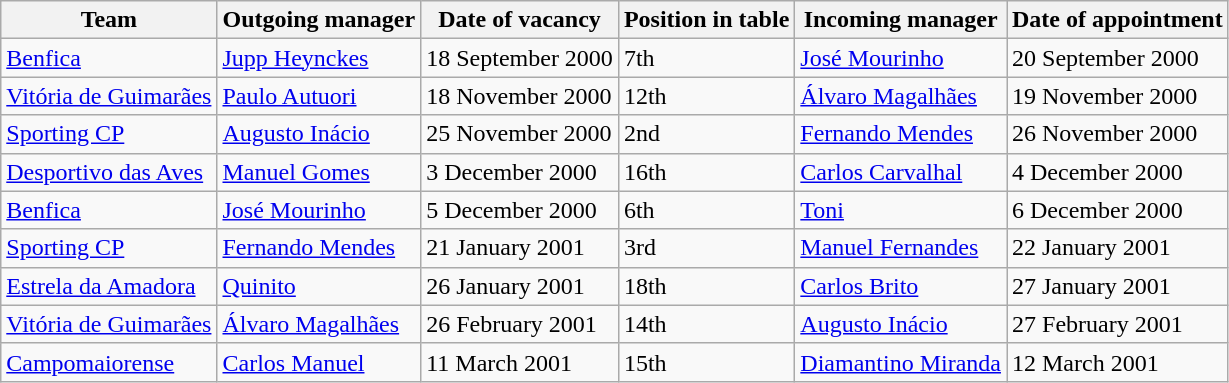<table class="wikitable sortable">
<tr>
<th>Team</th>
<th>Outgoing manager</th>
<th>Date of vacancy</th>
<th>Position in table</th>
<th>Incoming manager</th>
<th>Date of appointment</th>
</tr>
<tr>
<td><a href='#'>Benfica</a></td>
<td> <a href='#'>Jupp Heynckes</a></td>
<td>18 September 2000</td>
<td>7th</td>
<td> <a href='#'>José Mourinho</a></td>
<td>20 September 2000</td>
</tr>
<tr>
<td><a href='#'>Vitória de Guimarães</a></td>
<td> <a href='#'>Paulo Autuori</a></td>
<td>18 November 2000</td>
<td>12th</td>
<td> <a href='#'>Álvaro Magalhães</a></td>
<td>19 November 2000</td>
</tr>
<tr>
<td><a href='#'>Sporting CP</a></td>
<td> <a href='#'>Augusto Inácio</a></td>
<td>25 November 2000</td>
<td>2nd</td>
<td> <a href='#'>Fernando Mendes</a></td>
<td>26 November 2000</td>
</tr>
<tr>
<td><a href='#'>Desportivo das Aves</a></td>
<td> <a href='#'>Manuel Gomes</a></td>
<td>3 December 2000</td>
<td>16th</td>
<td> <a href='#'>Carlos Carvalhal</a></td>
<td>4 December 2000</td>
</tr>
<tr>
<td><a href='#'>Benfica</a></td>
<td> <a href='#'>José Mourinho</a></td>
<td>5 December 2000</td>
<td>6th</td>
<td> <a href='#'>Toni</a></td>
<td>6 December 2000</td>
</tr>
<tr>
<td><a href='#'>Sporting CP</a></td>
<td> <a href='#'>Fernando Mendes</a></td>
<td>21 January 2001</td>
<td>3rd</td>
<td> <a href='#'>Manuel Fernandes</a></td>
<td>22 January 2001</td>
</tr>
<tr>
<td><a href='#'>Estrela da Amadora</a></td>
<td> <a href='#'>Quinito</a></td>
<td>26 January 2001</td>
<td>18th</td>
<td> <a href='#'>Carlos Brito</a></td>
<td>27 January 2001</td>
</tr>
<tr>
<td><a href='#'>Vitória de Guimarães</a></td>
<td> <a href='#'>Álvaro Magalhães</a></td>
<td>26 February 2001</td>
<td>14th</td>
<td> <a href='#'>Augusto Inácio</a></td>
<td>27 February 2001</td>
</tr>
<tr>
<td><a href='#'>Campomaiorense</a></td>
<td> <a href='#'>Carlos Manuel</a></td>
<td>11 March 2001</td>
<td>15th</td>
<td> <a href='#'>Diamantino Miranda</a></td>
<td>12 March 2001</td>
</tr>
</table>
